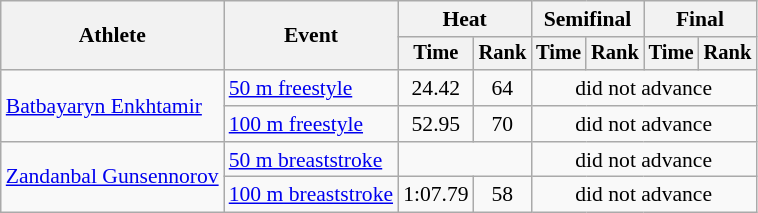<table class="wikitable" style="text-align:center; font-size:90%">
<tr>
<th rowspan="2">Athlete</th>
<th rowspan="2">Event</th>
<th colspan="2">Heat</th>
<th colspan="2">Semifinal</th>
<th colspan="2">Final</th>
</tr>
<tr style="font-size:95%">
<th>Time</th>
<th>Rank</th>
<th>Time</th>
<th>Rank</th>
<th>Time</th>
<th>Rank</th>
</tr>
<tr>
<td align=left rowspan=2><a href='#'>Batbayaryn Enkhtamir</a></td>
<td align=left><a href='#'>50 m freestyle</a></td>
<td>24.42</td>
<td>64</td>
<td colspan=4>did not advance</td>
</tr>
<tr>
<td align=left><a href='#'>100 m freestyle</a></td>
<td>52.95</td>
<td>70</td>
<td colspan=4>did not advance</td>
</tr>
<tr>
<td align=left rowspan=2><a href='#'>Zandanbal Gunsennorov</a></td>
<td align=left><a href='#'>50 m breaststroke</a></td>
<td colspan=2></td>
<td colspan=4>did not advance</td>
</tr>
<tr>
<td align=left><a href='#'>100 m breaststroke</a></td>
<td>1:07.79</td>
<td>58</td>
<td colspan=4>did not advance</td>
</tr>
</table>
